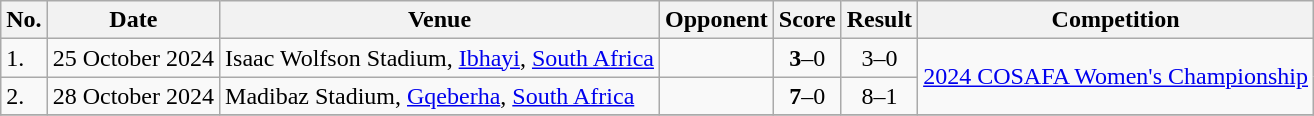<table class="wikitable">
<tr>
<th>No.</th>
<th>Date</th>
<th>Venue</th>
<th>Opponent</th>
<th>Score</th>
<th>Result</th>
<th>Competition</th>
</tr>
<tr>
<td>1.</td>
<td>25 October 2024</td>
<td>Isaac Wolfson Stadium, <a href='#'>Ibhayi</a>, <a href='#'>South Africa</a></td>
<td></td>
<td align="center"><strong>3</strong>–0</td>
<td align="center">3–0</td>
<td rowspan="2"><a href='#'>2024 COSAFA Women's Championship</a></td>
</tr>
<tr>
<td>2.</td>
<td>28 October 2024</td>
<td>Madibaz Stadium, <a href='#'>Gqeberha</a>, <a href='#'>South Africa</a></td>
<td></td>
<td align="center"><strong>7</strong>–0</td>
<td align="center">8–1</td>
</tr>
<tr>
</tr>
</table>
